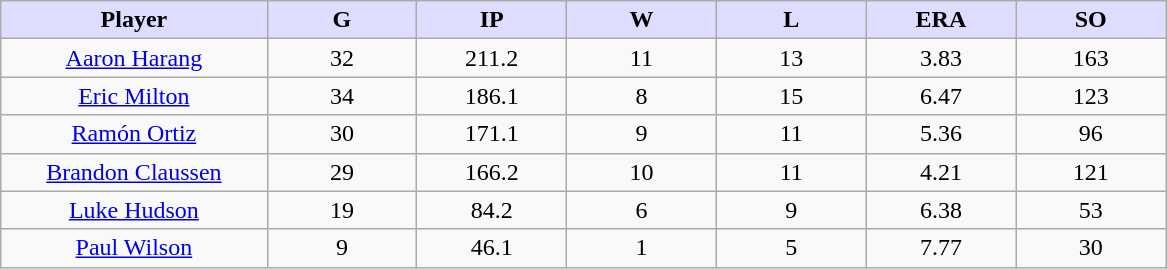<table class="wikitable sortable">
<tr>
<th style="background:#ddf; width:16%;">Player</th>
<th style="background:#ddf; width:9%;">G</th>
<th style="background:#ddf; width:9%;">IP</th>
<th style="background:#ddf; width:9%;">W</th>
<th style="background:#ddf; width:9%;">L</th>
<th style="background:#ddf; width:9%;">ERA</th>
<th style="background:#ddf; width:9%;">SO</th>
</tr>
<tr align=center>
<td><a href='#'>Aaron Harang</a></td>
<td>32</td>
<td>211.2</td>
<td>11</td>
<td>13</td>
<td>3.83</td>
<td>163</td>
</tr>
<tr align=center>
<td><a href='#'>Eric Milton</a></td>
<td>34</td>
<td>186.1</td>
<td>8</td>
<td>15</td>
<td>6.47</td>
<td>123</td>
</tr>
<tr align=center>
<td><a href='#'>Ramón Ortiz</a></td>
<td>30</td>
<td>171.1</td>
<td>9</td>
<td>11</td>
<td>5.36</td>
<td>96</td>
</tr>
<tr align=center>
<td><a href='#'>Brandon Claussen</a></td>
<td>29</td>
<td>166.2</td>
<td>10</td>
<td>11</td>
<td>4.21</td>
<td>121</td>
</tr>
<tr align=center>
<td><a href='#'>Luke Hudson</a></td>
<td>19</td>
<td>84.2</td>
<td>6</td>
<td>9</td>
<td>6.38</td>
<td>53</td>
</tr>
<tr align=center>
<td><a href='#'>Paul Wilson</a></td>
<td>9</td>
<td>46.1</td>
<td>1</td>
<td>5</td>
<td>7.77</td>
<td>30</td>
</tr>
</table>
